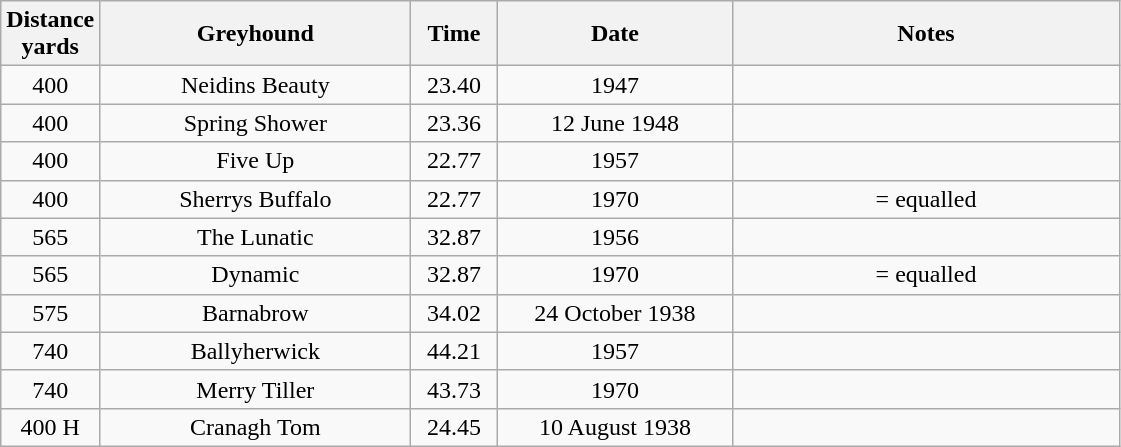<table class="wikitable" style="font-size: 100%">
<tr>
<th width=50>Distance <br>yards</th>
<th width=200>Greyhound</th>
<th width=50>Time</th>
<th width=150>Date</th>
<th width=250>Notes</th>
</tr>
<tr align=center>
<td>400</td>
<td>Neidins Beauty</td>
<td>23.40</td>
<td>1947</td>
<td></td>
</tr>
<tr align=center>
<td>400</td>
<td>Spring Shower</td>
<td>23.36</td>
<td>12 June 1948</td>
<td></td>
</tr>
<tr align=center>
<td>400</td>
<td>Five Up</td>
<td>22.77</td>
<td>1957</td>
<td></td>
</tr>
<tr align=center>
<td>400</td>
<td>Sherrys Buffalo</td>
<td>22.77</td>
<td>1970</td>
<td>= equalled</td>
</tr>
<tr align=center>
<td>565</td>
<td>The Lunatic</td>
<td>32.87</td>
<td>1956</td>
<td></td>
</tr>
<tr align=center>
<td>565</td>
<td>Dynamic</td>
<td>32.87</td>
<td>1970</td>
<td>= equalled</td>
</tr>
<tr align=center>
<td>575</td>
<td>Barnabrow</td>
<td>34.02</td>
<td>24 October 1938</td>
<td></td>
</tr>
<tr align=center>
<td>740</td>
<td>Ballyherwick</td>
<td>44.21</td>
<td>1957</td>
<td></td>
</tr>
<tr align=center>
<td>740</td>
<td>Merry Tiller</td>
<td>43.73</td>
<td>1970</td>
<td></td>
</tr>
<tr align=center>
<td>400 H</td>
<td>Cranagh Tom</td>
<td>24.45</td>
<td>10 August 1938</td>
<td></td>
</tr>
</table>
